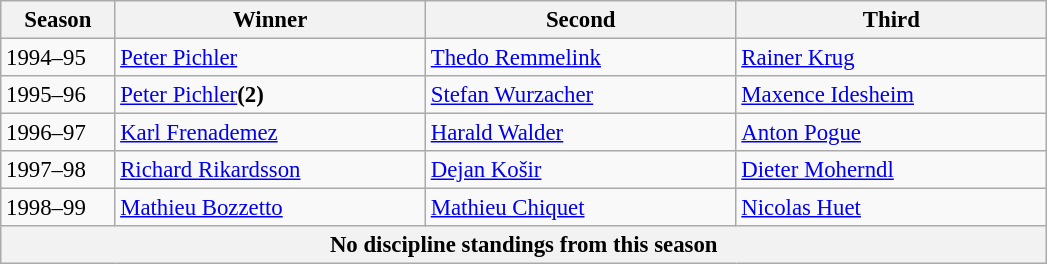<table class="wikitable" style="font-size:95%;">
<tr>
<th width="69">Season</th>
<th width="200">Winner</th>
<th width="200">Second</th>
<th width="200">Third</th>
</tr>
<tr>
<td>1994–95</td>
<td> <a href='#'>Peter Pichler</a></td>
<td> <a href='#'>Thedo Remmelink</a></td>
<td> <a href='#'>Rainer Krug</a></td>
</tr>
<tr>
<td>1995–96</td>
<td> <a href='#'>Peter Pichler</a><strong>(2)</strong></td>
<td> <a href='#'>Stefan Wurzacher</a></td>
<td> <a href='#'>Maxence Idesheim</a></td>
</tr>
<tr>
<td>1996–97</td>
<td> <a href='#'>Karl Frenademez</a></td>
<td> <a href='#'>Harald Walder</a></td>
<td> <a href='#'>Anton Pogue</a></td>
</tr>
<tr>
<td>1997–98</td>
<td> <a href='#'>Richard Rikardsson</a></td>
<td> <a href='#'>Dejan Košir</a></td>
<td> <a href='#'>Dieter Moherndl</a></td>
</tr>
<tr>
<td>1998–99</td>
<td> <a href='#'>Mathieu Bozzetto</a></td>
<td> <a href='#'>Mathieu Chiquet</a></td>
<td> <a href='#'>Nicolas Huet</a></td>
</tr>
<tr>
<th colspan=4>No discipline standings from this season</th>
</tr>
</table>
